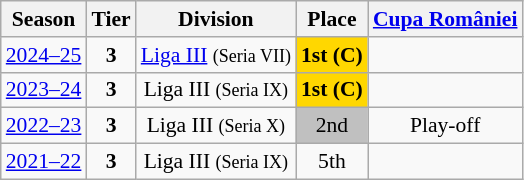<table class="wikitable" style="text-align:center; font-size:90%">
<tr>
<th>Season</th>
<th>Tier</th>
<th>Division</th>
<th>Place</th>
<th><a href='#'>Cupa României</a></th>
</tr>
<tr>
<td><a href='#'>2024–25</a></td>
<td><strong>3</strong></td>
<td><a href='#'>Liga III</a> <small>(Seria VII)</small></td>
<td align=center bgcolor=gold><strong>1st (C)</strong></td>
<td></td>
</tr>
<tr>
<td><a href='#'>2023–24</a></td>
<td><strong>3</strong></td>
<td>Liga III <small>(Seria IX)</small></td>
<td align=center bgcolor=gold><strong>1st (C)</strong></td>
<td></td>
</tr>
<tr>
<td><a href='#'>2022–23</a></td>
<td><strong>3</strong></td>
<td>Liga III <small>(Seria X)</small></td>
<td align=center bgcolor=silver>2nd</td>
<td>Play-off</td>
</tr>
<tr>
<td><a href='#'>2021–22</a></td>
<td><strong>3</strong></td>
<td>Liga III <small>(Seria IX)</small></td>
<td>5th</td>
<td></td>
</tr>
</table>
